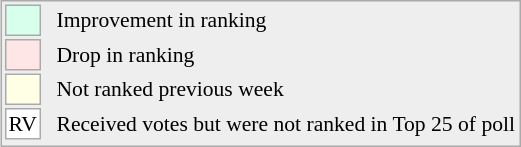<table style="float:right; font-size:90%; border:1px solid #aaa; white-space:nowrap; background:#eee;">
<tr>
<td style="background:#d8ffeb; width:20px; border:1px solid #aaa;"> </td>
<td rowspan=5> </td>
<td>Improvement in ranking</td>
</tr>
<tr>
<td style="background:#ffe6e6; width:20px; border:1px solid #aaa;"> </td>
<td>Drop in ranking</td>
</tr>
<tr>
<td style="background:#ffffe6; width:20px; border:1px solid #aaa;"> </td>
<td>Not ranked previous week</td>
</tr>
<tr>
<td style="text-align:center; width:20px; border:1px solid #aaa; background:white;">RV</td>
<td>Received votes but were not ranked in Top 25 of poll</td>
</tr>
<tr>
</tr>
</table>
